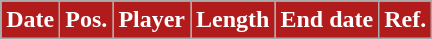<table class="wikitable plainrowheaders sortable">
<tr>
<th style="background:#B11B1B;color:#fff;">Date</th>
<th style="background:#B11B1B;color:#fff;">Pos.</th>
<th style="background:#B11B1B;color:#fff;">Player</th>
<th style="background:#B11B1B;color:#fff;">Length</th>
<th style="background:#B11B1B;color:#fff;">End date</th>
<th style="background:#B11B1B;color:#fff;">Ref.</th>
</tr>
</table>
